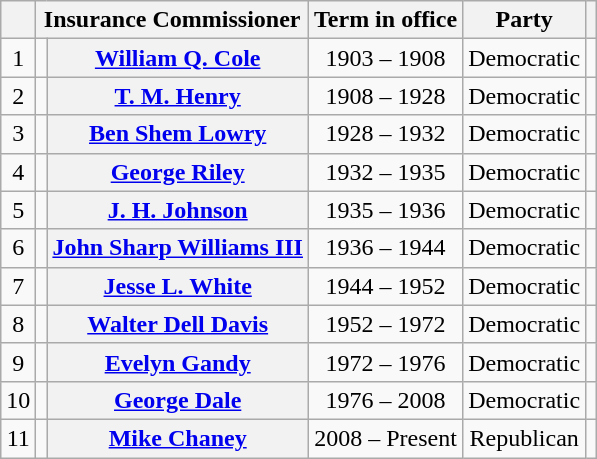<table class="wikitable sortable" style="text-align:center;">
<tr>
<th scope="col" data-sort-type="number"></th>
<th scope="col" colspan="2">Insurance Commissioner</th>
<th scope="col">Term in office</th>
<th scope="col">Party</th>
<th scope="col" class="unsortable"></th>
</tr>
<tr>
<td>1</td>
<td></td>
<th scope="row"><a href='#'>William Q. Cole</a></th>
<td>1903 – 1908</td>
<td>Democratic</td>
<td></td>
</tr>
<tr>
<td>2</td>
<td></td>
<th scope="row"><a href='#'>T. M. Henry</a></th>
<td>1908 – 1928</td>
<td>Democratic</td>
<td></td>
</tr>
<tr>
<td>3</td>
<td></td>
<th scope="row"><a href='#'>Ben Shem Lowry</a></th>
<td>1928 – 1932</td>
<td>Democratic</td>
<td></td>
</tr>
<tr>
<td>4</td>
<td></td>
<th scope="row"><a href='#'>George Riley</a></th>
<td>1932 – 1935</td>
<td>Democratic</td>
<td></td>
</tr>
<tr>
<td>5</td>
<td></td>
<th scope="row"><a href='#'>J. H. Johnson</a></th>
<td>1935 – 1936</td>
<td>Democratic</td>
<td></td>
</tr>
<tr>
<td>6</td>
<td></td>
<th scope="row"><a href='#'>John Sharp Williams III</a></th>
<td>1936 – 1944</td>
<td>Democratic</td>
<td></td>
</tr>
<tr>
<td>7</td>
<td></td>
<th scope="row"><a href='#'>Jesse L. White</a></th>
<td>1944 – 1952</td>
<td>Democratic</td>
<td></td>
</tr>
<tr>
<td>8</td>
<td></td>
<th scope="row"><a href='#'>Walter Dell Davis</a></th>
<td>1952 – 1972</td>
<td>Democratic</td>
<td></td>
</tr>
<tr>
<td>9</td>
<td></td>
<th scope="row"><a href='#'>Evelyn Gandy</a></th>
<td>1972 – 1976</td>
<td>Democratic</td>
<td></td>
</tr>
<tr>
<td>10</td>
<td></td>
<th scope="row"><a href='#'>George Dale</a></th>
<td>1976 – 2008</td>
<td>Democratic</td>
<td></td>
</tr>
<tr>
<td>11</td>
<td></td>
<th scope="row"><a href='#'>Mike Chaney</a></th>
<td>2008 – Present</td>
<td>Republican</td>
<td></td>
</tr>
</table>
